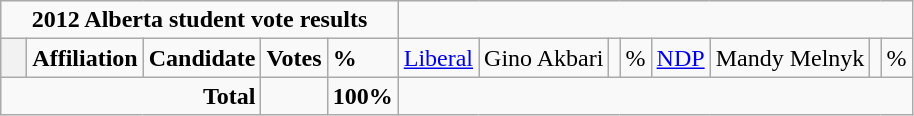<table class="wikitable">
<tr>
<td colspan="5" align=center><strong>2012 Alberta student vote results</strong></td>
</tr>
<tr>
<th style="width: 10px;"></th>
<td><strong>Affiliation</strong></td>
<td><strong>Candidate</strong></td>
<td><strong>Votes</strong></td>
<td><strong>%</strong><br>

</td>
<td><a href='#'>Liberal</a></td>
<td>Gino Akbari</td>
<td></td>
<td>%<br></td>
<td><a href='#'>NDP</a></td>
<td>Mandy Melnyk</td>
<td></td>
<td>%</td>
</tr>
<tr>
<td colspan="3" align="right"><strong>Total</strong></td>
<td></td>
<td><strong>100%</strong></td>
</tr>
</table>
